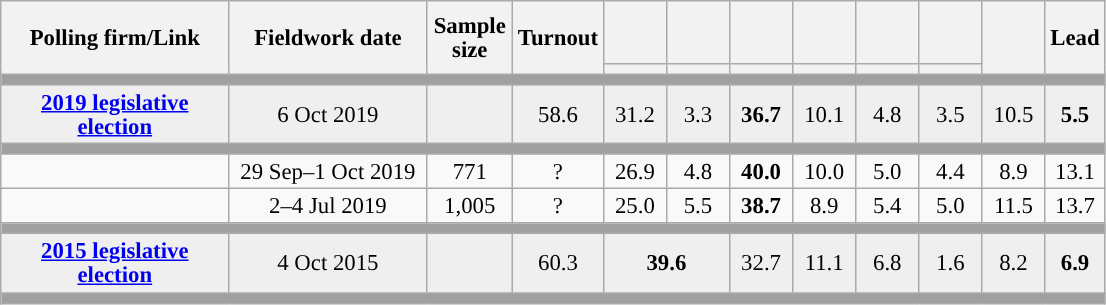<table class="wikitable collapsible" style="text-align:center; font-size:95%; line-height:16px;">
<tr style="height:42px;">
<th style="width:145px;" rowspan="2">Polling firm/Link</th>
<th style="width:125px;" rowspan="2">Fieldwork date</th>
<th style="width:50px;" rowspan="2">Sample size</th>
<th style="width:45px;" rowspan="2">Turnout</th>
<th style="width:35px;"></th>
<th style="width:35px;"></th>
<th style="width:35px;"></th>
<th style="width:35px;"></th>
<th style="width:35px;"></th>
<th style="width:35px;"></th>
<th style="width:35px;" rowspan="2"></th>
<th style="width:30px;" rowspan="2">Lead</th>
</tr>
<tr>
<th style="color:inherit;background:"></th>
<th style="color:inherit;background:"></th>
<th style="color:inherit;background:"></th>
<th style="color:inherit;background:"></th>
<th style="color:inherit;background:"></th>
<th style="color:inherit;background:"></th>
</tr>
<tr>
<td colspan="12" style="background:#A0A0A0"></td>
</tr>
<tr style="background:#EFEFEF;">
<td><strong><a href='#'>2019 legislative election</a></strong></td>
<td data-sort-value="2019-10-06">6 Oct 2019</td>
<td></td>
<td>58.6</td>
<td>31.2<br></td>
<td>3.3<br></td>
<td><strong>36.7</strong><br></td>
<td>10.1<br></td>
<td>4.8<br></td>
<td>3.5<br></td>
<td>10.5<br></td>
<td style="background:"><strong>5.5</strong></td>
</tr>
<tr>
<td colspan="12" style="background:#A0A0A0"></td>
</tr>
<tr>
<td></td>
<td>29 Sep–1 Oct 2019</td>
<td>771</td>
<td>?</td>
<td>26.9<br></td>
<td>4.8<br></td>
<td><strong>40.0</strong><br></td>
<td>10.0<br></td>
<td>5.0<br></td>
<td>4.4<br></td>
<td>8.9<br></td>
<td style="background:">13.1</td>
</tr>
<tr>
<td></td>
<td>2–4 Jul 2019</td>
<td>1,005</td>
<td>?</td>
<td>25.0<br></td>
<td>5.5<br></td>
<td><strong>38.7</strong><br></td>
<td>8.9<br></td>
<td>5.4<br></td>
<td>5.0<br></td>
<td>11.5<br></td>
<td style="background:">13.7</td>
</tr>
<tr>
<td colspan="12" style="background:#A0A0A0"></td>
</tr>
<tr style="background:#EFEFEF;">
<td><strong><a href='#'>2015 legislative election</a></strong></td>
<td>4 Oct 2015</td>
<td></td>
<td>60.3</td>
<td colspan="2" ><strong>39.6</strong><br></td>
<td>32.7<br></td>
<td>11.1<br></td>
<td>6.8<br></td>
<td>1.6<br></td>
<td>8.2<br></td>
<td style="background:"><strong>6.9</strong></td>
</tr>
<tr>
<td colspan="12" style="background:#A0A0A0"></td>
</tr>
</table>
